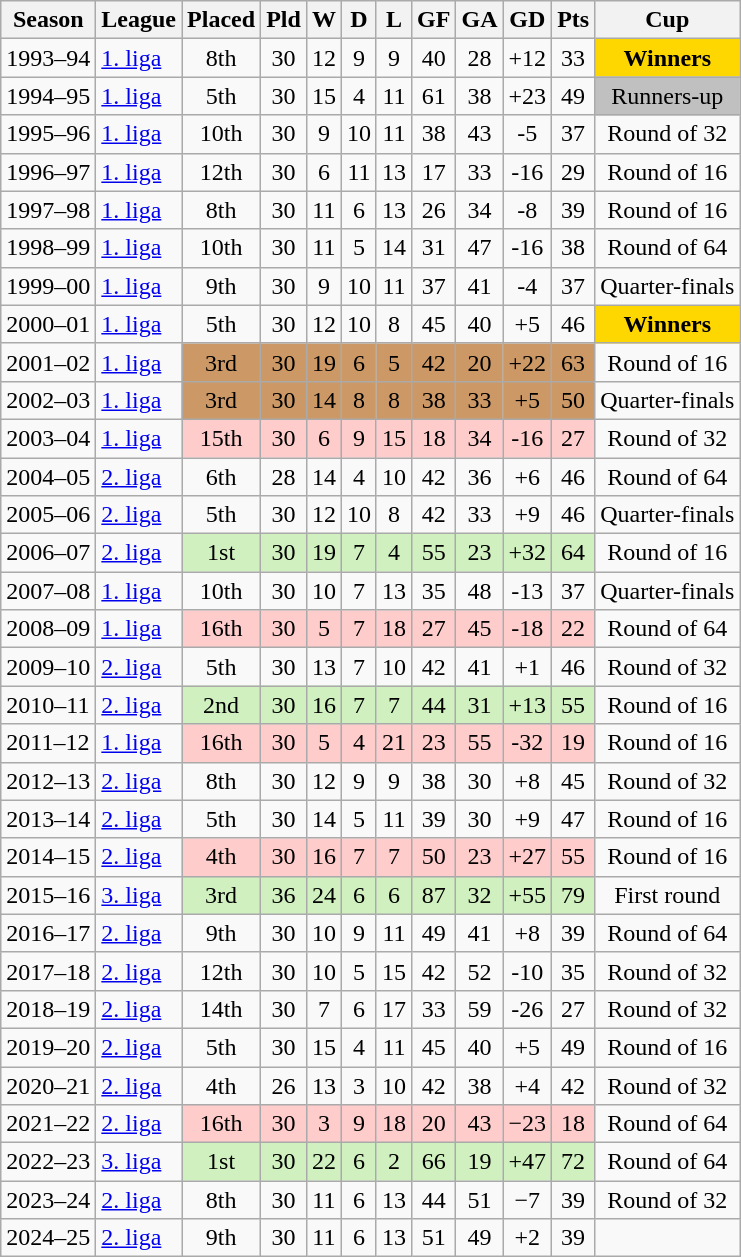<table class="wikitable sortable">
<tr>
<th>Season</th>
<th>League</th>
<th>Placed</th>
<th>Pld</th>
<th>W</th>
<th>D</th>
<th>L</th>
<th>GF</th>
<th>GA</th>
<th>GD</th>
<th>Pts</th>
<th>Cup</th>
</tr>
<tr>
<td>1993–94</td>
<td><a href='#'>1. liga</a></td>
<td style="text-align:center">8th</td>
<td style="text-align:center">30</td>
<td style="text-align:center">12</td>
<td style="text-align:center">9</td>
<td style="text-align:center">9</td>
<td style="text-align:center">40</td>
<td style="text-align:center">28</td>
<td style="text-align:center">+12</td>
<td style="text-align:center">33</td>
<td style="text-align:center; background:gold;"><strong>Winners</strong></td>
</tr>
<tr>
<td>1994–95</td>
<td><a href='#'>1. liga</a></td>
<td style="text-align:center">5th</td>
<td style="text-align:center">30</td>
<td style="text-align:center">15</td>
<td style="text-align:center">4</td>
<td style="text-align:center">11</td>
<td style="text-align:center">61</td>
<td style="text-align:center">38</td>
<td style="text-align:center">+23</td>
<td style="text-align:center">49</td>
<td style="text-align:center; background:silver">Runners-up</td>
</tr>
<tr>
<td>1995–96</td>
<td><a href='#'>1. liga</a></td>
<td style="text-align:center">10th</td>
<td style="text-align:center">30</td>
<td style="text-align:center">9</td>
<td style="text-align:center">10</td>
<td style="text-align:center">11</td>
<td style="text-align:center">38</td>
<td style="text-align:center">43</td>
<td style="text-align:center">-5</td>
<td style="text-align:center">37</td>
<td style="text-align:center">Round of 32</td>
</tr>
<tr>
<td>1996–97</td>
<td><a href='#'>1. liga</a></td>
<td style="text-align:center">12th</td>
<td style="text-align:center">30</td>
<td style="text-align:center">6</td>
<td style="text-align:center">11</td>
<td style="text-align:center">13</td>
<td style="text-align:center">17</td>
<td style="text-align:center">33</td>
<td style="text-align:center">-16</td>
<td style="text-align:center">29</td>
<td style="text-align:center">Round of 16</td>
</tr>
<tr>
<td>1997–98</td>
<td><a href='#'>1. liga</a></td>
<td style="text-align:center">8th</td>
<td style="text-align:center">30</td>
<td style="text-align:center">11</td>
<td style="text-align:center">6</td>
<td style="text-align:center">13</td>
<td style="text-align:center">26</td>
<td style="text-align:center">34</td>
<td style="text-align:center">-8</td>
<td style="text-align:center">39</td>
<td style="text-align:center">Round of 16</td>
</tr>
<tr>
<td>1998–99</td>
<td><a href='#'>1. liga</a></td>
<td style="text-align:center">10th</td>
<td style="text-align:center">30</td>
<td style="text-align:center">11</td>
<td style="text-align:center">5</td>
<td style="text-align:center">14</td>
<td style="text-align:center">31</td>
<td style="text-align:center">47</td>
<td style="text-align:center">-16</td>
<td style="text-align:center">38</td>
<td style="text-align:center">Round of 64</td>
</tr>
<tr>
<td>1999–00</td>
<td><a href='#'>1. liga</a></td>
<td style="text-align:center">9th</td>
<td style="text-align:center">30</td>
<td style="text-align:center">9</td>
<td style="text-align:center">10</td>
<td style="text-align:center">11</td>
<td style="text-align:center">37</td>
<td style="text-align:center">41</td>
<td style="text-align:center">-4</td>
<td style="text-align:center">37</td>
<td style="text-align:center">Quarter-finals</td>
</tr>
<tr>
<td>2000–01</td>
<td><a href='#'>1. liga</a></td>
<td style="text-align:center">5th</td>
<td style="text-align:center">30</td>
<td style="text-align:center">12</td>
<td style="text-align:center">10</td>
<td style="text-align:center">8</td>
<td style="text-align:center">45</td>
<td style="text-align:center">40</td>
<td style="text-align:center">+5</td>
<td style="text-align:center">46</td>
<td style="text-align:center; background:gold;"><strong>Winners</strong></td>
</tr>
<tr>
<td>2001–02</td>
<td><a href='#'>1. liga</a></td>
<td style="background:#c96; text-align:center">3rd</td>
<td style="background:#c96; text-align:center">30</td>
<td style="background:#c96; text-align:center">19</td>
<td style="background:#c96; text-align:center">6</td>
<td style="background:#c96; text-align:center">5</td>
<td style="background:#c96; text-align:center">42</td>
<td style="background:#c96; text-align:center">20</td>
<td style="background:#c96; text-align:center">+22</td>
<td style="background:#c96; text-align:center">63</td>
<td style="text-align:center">Round of 16</td>
</tr>
<tr>
<td>2002–03</td>
<td><a href='#'>1. liga</a></td>
<td style="background:#c96; text-align:center">3rd</td>
<td style="background:#c96; text-align:center">30</td>
<td style="background:#c96; text-align:center">14</td>
<td style="background:#c96; text-align:center">8</td>
<td style="background:#c96; text-align:center">8</td>
<td style="background:#c96; text-align:center">38</td>
<td style="background:#c96; text-align:center">33</td>
<td style="background:#c96; text-align:center">+5</td>
<td style="background:#c96; text-align:center">50</td>
<td style="text-align:center">Quarter-finals</td>
</tr>
<tr>
<td>2003–04</td>
<td><a href='#'>1. liga</a></td>
<td style="background: #FFCCCC; text-align:center">15th</td>
<td style="background: #FFCCCC; text-align:center">30</td>
<td style="background: #FFCCCC; text-align:center">6</td>
<td style="background: #FFCCCC; text-align:center">9</td>
<td style="background: #FFCCCC; text-align:center">15</td>
<td style="background: #FFCCCC; text-align:center">18</td>
<td style="background: #FFCCCC; text-align:center">34</td>
<td style="background: #FFCCCC; text-align:center">-16</td>
<td style="background: #FFCCCC; text-align:center">27</td>
<td style="text-align:center">Round of 32</td>
</tr>
<tr>
<td>2004–05</td>
<td><a href='#'>2. liga</a></td>
<td style="text-align:center">6th</td>
<td style="text-align:center">28</td>
<td style="text-align:center">14</td>
<td style="text-align:center">4</td>
<td style="text-align:center">10</td>
<td style="text-align:center">42</td>
<td style="text-align:center">36</td>
<td style="text-align:center">+6</td>
<td style="text-align:center">46</td>
<td style="text-align:center">Round of 64</td>
</tr>
<tr>
<td>2005–06</td>
<td><a href='#'>2. liga</a></td>
<td style="text-align:center">5th</td>
<td style="text-align:center">30</td>
<td style="text-align:center">12</td>
<td style="text-align:center">10</td>
<td style="text-align:center">8</td>
<td style="text-align:center">42</td>
<td style="text-align:center">33</td>
<td style="text-align:center">+9</td>
<td style="text-align:center">46</td>
<td style="text-align:center">Quarter-finals</td>
</tr>
<tr>
<td>2006–07</td>
<td><a href='#'>2. liga</a></td>
<td style="background: #D0F0C0; text-align:center">1st</td>
<td style="background: #D0F0C0; text-align:center">30</td>
<td style="background: #D0F0C0; text-align:center">19</td>
<td style="background: #D0F0C0; text-align:center">7</td>
<td style="background: #D0F0C0; text-align:center">4</td>
<td style="background: #D0F0C0; text-align:center">55</td>
<td style="background: #D0F0C0; text-align:center">23</td>
<td style="background: #D0F0C0; text-align:center">+32</td>
<td style="background: #D0F0C0; text-align:center">64</td>
<td style="text-align:center">Round of 16</td>
</tr>
<tr>
<td>2007–08</td>
<td><a href='#'>1. liga</a></td>
<td style="text-align:center">10th</td>
<td style="text-align:center">30</td>
<td style="text-align:center">10</td>
<td style="text-align:center">7</td>
<td style="text-align:center">13</td>
<td style="text-align:center">35</td>
<td style="text-align:center">48</td>
<td style="text-align:center">-13</td>
<td style="text-align:center">37</td>
<td style="text-align:center">Quarter-finals</td>
</tr>
<tr>
<td>2008–09</td>
<td><a href='#'>1. liga</a></td>
<td style="background: #FFCCCC; text-align:center">16th</td>
<td style="background: #FFCCCC; text-align:center">30</td>
<td style="background: #FFCCCC; text-align:center">5</td>
<td style="background: #FFCCCC; text-align:center">7</td>
<td style="background: #FFCCCC; text-align:center">18</td>
<td style="background: #FFCCCC; text-align:center">27</td>
<td style="background: #FFCCCC; text-align:center">45</td>
<td style="background: #FFCCCC; text-align:center">-18</td>
<td style="background: #FFCCCC; text-align:center">22</td>
<td style="text-align:center">Round of 64</td>
</tr>
<tr>
<td>2009–10</td>
<td><a href='#'>2. liga</a></td>
<td style="text-align:center">5th</td>
<td style="text-align:center">30</td>
<td style="text-align:center">13</td>
<td style="text-align:center">7</td>
<td style="text-align:center">10</td>
<td style="text-align:center">42</td>
<td style="text-align:center">41</td>
<td style="text-align:center">+1</td>
<td style="text-align:center">46</td>
<td style="text-align:center">Round of 32</td>
</tr>
<tr>
<td>2010–11</td>
<td><a href='#'>2. liga</a></td>
<td style="background: #D0F0C0; text-align:center">2nd</td>
<td style="background: #D0F0C0; text-align:center">30</td>
<td style="background: #D0F0C0; text-align:center">16</td>
<td style="background: #D0F0C0; text-align:center">7</td>
<td style="background: #D0F0C0; text-align:center">7</td>
<td style="background: #D0F0C0; text-align:center">44</td>
<td style="background: #D0F0C0; text-align:center">31</td>
<td style="background: #D0F0C0; text-align:center">+13</td>
<td style="background: #D0F0C0; text-align:center">55</td>
<td style="text-align:center">Round of 16</td>
</tr>
<tr>
<td>2011–12</td>
<td><a href='#'>1. liga</a></td>
<td style="background: #FFCCCC; text-align:center">16th</td>
<td style="background: #FFCCCC; text-align:center">30</td>
<td style="background: #FFCCCC; text-align:center">5</td>
<td style="background: #FFCCCC; text-align:center">4</td>
<td style="background: #FFCCCC; text-align:center">21</td>
<td style="background: #FFCCCC; text-align:center">23</td>
<td style="background: #FFCCCC; text-align:center">55</td>
<td style="background: #FFCCCC; text-align:center">-32</td>
<td style="background: #FFCCCC; text-align:center">19</td>
<td style="text-align:center">Round of 16</td>
</tr>
<tr>
<td>2012–13</td>
<td><a href='#'>2. liga</a></td>
<td style="text-align:center">8th</td>
<td style="text-align:center">30</td>
<td style="text-align:center">12</td>
<td style="text-align:center">9</td>
<td style="text-align:center">9</td>
<td style="text-align:center">38</td>
<td style="text-align:center">30</td>
<td style="text-align:center">+8</td>
<td style="text-align:center">45</td>
<td style="text-align:center">Round of 32</td>
</tr>
<tr>
<td>2013–14</td>
<td><a href='#'>2. liga</a></td>
<td style="text-align:center">5th</td>
<td style="text-align:center">30</td>
<td style="text-align:center">14</td>
<td style="text-align:center">5</td>
<td style="text-align:center">11</td>
<td style="text-align:center">39</td>
<td style="text-align:center">30</td>
<td style="text-align:center">+9</td>
<td style="text-align:center">47</td>
<td style="text-align:center">Round of 16</td>
</tr>
<tr>
<td>2014–15</td>
<td><a href='#'>2. liga</a></td>
<td style="background: #FFCCCC; text-align:center">4th</td>
<td style="background: #FFCCCC; text-align:center">30</td>
<td style="background: #FFCCCC; text-align:center">16</td>
<td style="background: #FFCCCC; text-align:center">7</td>
<td style="background: #FFCCCC; text-align:center">7</td>
<td style="background: #FFCCCC; text-align:center">50</td>
<td style="background: #FFCCCC; text-align:center">23</td>
<td style="background: #FFCCCC; text-align:center">+27</td>
<td style="background: #FFCCCC; text-align:center">55</td>
<td style="text-align:center">Round of 16</td>
</tr>
<tr>
<td>2015–16</td>
<td><a href='#'>3. liga</a></td>
<td style="background: #D0F0C0; text-align:center">3rd</td>
<td style="background: #D0F0C0; text-align:center">36</td>
<td style="background: #D0F0C0; text-align:center">24</td>
<td style="background: #D0F0C0; text-align:center">6</td>
<td style="background: #D0F0C0; text-align:center">6</td>
<td style="background: #D0F0C0; text-align:center">87</td>
<td style="background: #D0F0C0; text-align:center">32</td>
<td style="background: #D0F0C0; text-align:center">+55</td>
<td style="background: #D0F0C0; text-align:center">79</td>
<td style="text-align:center">First round</td>
</tr>
<tr>
<td>2016–17</td>
<td><a href='#'>2. liga</a></td>
<td style="text-align:center">9th</td>
<td style="text-align:center">30</td>
<td style="text-align:center">10</td>
<td style="text-align:center">9</td>
<td style="text-align:center">11</td>
<td style="text-align:center">49</td>
<td style="text-align:center">41</td>
<td style="text-align:center">+8</td>
<td style="text-align:center">39</td>
<td style="text-align:center">Round of 64</td>
</tr>
<tr>
<td>2017–18</td>
<td><a href='#'>2. liga</a></td>
<td style="text-align:center">12th</td>
<td style="text-align:center">30</td>
<td style="text-align:center">10</td>
<td style="text-align:center">5</td>
<td style="text-align:center">15</td>
<td style="text-align:center">42</td>
<td style="text-align:center">52</td>
<td style="text-align:center">-10</td>
<td style="text-align:center">35</td>
<td style="text-align:center">Round of 32</td>
</tr>
<tr>
<td>2018–19</td>
<td><a href='#'>2. liga</a></td>
<td style="text-align:center">14th</td>
<td style="text-align:center">30</td>
<td style="text-align:center">7</td>
<td style="text-align:center">6</td>
<td style="text-align:center">17</td>
<td style="text-align:center">33</td>
<td style="text-align:center">59</td>
<td style="text-align:center">-26</td>
<td style="text-align:center">27</td>
<td style="text-align:center">Round of 32</td>
</tr>
<tr>
<td>2019–20</td>
<td><a href='#'>2. liga</a></td>
<td style="text-align:center">5th</td>
<td style="text-align:center">30</td>
<td style="text-align:center">15</td>
<td style="text-align:center">4</td>
<td style="text-align:center">11</td>
<td style="text-align:center">45</td>
<td style="text-align:center">40</td>
<td style="text-align:center">+5</td>
<td style="text-align:center">49</td>
<td style="text-align:center">Round of 16</td>
</tr>
<tr>
<td>2020–21</td>
<td><a href='#'>2. liga</a></td>
<td style="text-align:center">4th</td>
<td style="text-align:center">26</td>
<td style="text-align:center">13</td>
<td style="text-align:center">3</td>
<td style="text-align:center">10</td>
<td style="text-align:center">42</td>
<td style="text-align:center">38</td>
<td style="text-align:center">+4</td>
<td style="text-align:center">42</td>
<td style="text-align:center">Round of 32</td>
</tr>
<tr>
<td>2021–22</td>
<td><a href='#'>2. liga</a></td>
<td style="background: #FFCCCC; text-align:center">16th</td>
<td style="background: #FFCCCC; text-align:center">30</td>
<td style="background: #FFCCCC; text-align:center">3</td>
<td style="background: #FFCCCC; text-align:center">9</td>
<td style="background: #FFCCCC; text-align:center">18</td>
<td style="background: #FFCCCC; text-align:center">20</td>
<td style="background: #FFCCCC; text-align:center">43</td>
<td style="background: #FFCCCC; text-align:center">−23</td>
<td style="background: #FFCCCC; text-align:center">18</td>
<td style="text-align:center">Round of 64</td>
</tr>
<tr>
<td>2022–23</td>
<td><a href='#'>3. liga</a></td>
<td style="background: #D0F0C0; text-align:center">1st</td>
<td style="background: #D0F0C0; text-align:center">30</td>
<td style="background: #D0F0C0; text-align:center">22</td>
<td style="background: #D0F0C0; text-align:center">6</td>
<td style="background: #D0F0C0; text-align:center">2</td>
<td style="background: #D0F0C0; text-align:center">66</td>
<td style="background: #D0F0C0; text-align:center">19</td>
<td style="background: #D0F0C0; text-align:center">+47</td>
<td style="background: #D0F0C0; text-align:center">72</td>
<td style="text-align:center">Round of 64</td>
</tr>
<tr>
<td>2023–24</td>
<td><a href='#'>2. liga</a></td>
<td style="text-align:center">8th</td>
<td style="text-align:center">30</td>
<td style="text-align:center">11</td>
<td style="text-align:center">6</td>
<td style="text-align:center">13</td>
<td style="text-align:center">44</td>
<td style="text-align:center">51</td>
<td style="text-align:center">−7</td>
<td style="text-align:center">39</td>
<td style="text-align:center">Round of 32</td>
</tr>
<tr>
<td>2024–25</td>
<td><a href='#'>2. liga</a></td>
<td style="text-align:center">9th</td>
<td style="text-align:center">30</td>
<td style="text-align:center">11</td>
<td style="text-align:center">6</td>
<td style="text-align:center">13</td>
<td style="text-align:center">51</td>
<td style="text-align:center">49</td>
<td style="text-align:center">+2</td>
<td style="text-align:center">39</td>
<td style="text-align:center"></td>
</tr>
</table>
